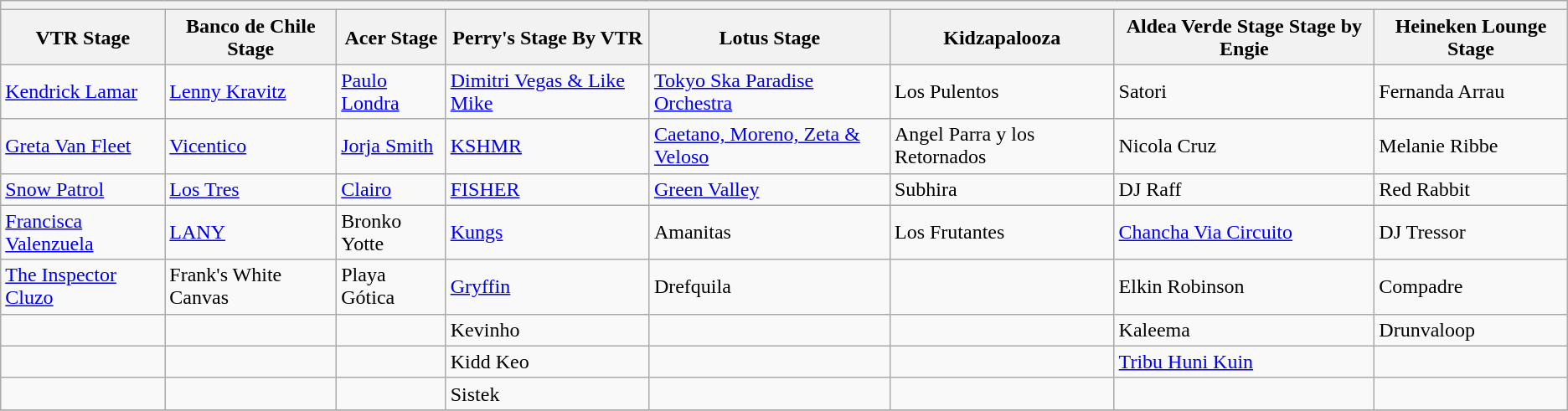<table class="wikitable">
<tr>
<th colspan="8"></th>
</tr>
<tr>
<th>VTR Stage</th>
<th>Banco de Chile Stage</th>
<th>Acer Stage</th>
<th>Perry's Stage By VTR</th>
<th>Lotus Stage</th>
<th>Kidzapalooza</th>
<th>Aldea Verde Stage Stage by Engie</th>
<th>Heineken Lounge Stage</th>
</tr>
<tr>
<td><a href='#'>Kendrick Lamar</a></td>
<td><a href='#'>Lenny Kravitz</a></td>
<td><a href='#'>Paulo Londra</a></td>
<td><a href='#'>Dimitri Vegas & Like Mike</a></td>
<td><a href='#'>Tokyo Ska Paradise Orchestra</a></td>
<td>Los Pulentos</td>
<td>Satori</td>
<td>Fernanda Arrau</td>
</tr>
<tr>
<td><a href='#'>Greta Van Fleet</a></td>
<td><a href='#'>Vicentico</a></td>
<td><a href='#'>Jorja Smith</a></td>
<td><a href='#'>KSHMR</a></td>
<td><a href='#'>Caetano, Moreno, Zeta & Veloso</a></td>
<td>Angel Parra y los Retornados</td>
<td>Nicola Cruz</td>
<td>Melanie Ribbe</td>
</tr>
<tr>
<td><a href='#'>Snow Patrol</a></td>
<td><a href='#'>Los Tres</a></td>
<td><a href='#'>Clairo</a></td>
<td><a href='#'>FISHER</a></td>
<td><a href='#'>Green Valley</a></td>
<td>Subhira</td>
<td>DJ Raff</td>
<td>Red Rabbit</td>
</tr>
<tr>
<td><a href='#'>Francisca Valenzuela</a></td>
<td><a href='#'>LANY</a></td>
<td>Bronko Yotte</td>
<td><a href='#'>Kungs</a></td>
<td>Amanitas</td>
<td>Los Frutantes</td>
<td><a href='#'>Chancha Via Circuito</a></td>
<td>DJ Tressor</td>
</tr>
<tr>
<td><a href='#'>The Inspector Cluzo</a></td>
<td>Frank's White Canvas</td>
<td>Playa Gótica</td>
<td><a href='#'>Gryffin</a></td>
<td>Drefquila</td>
<td></td>
<td>Elkin Robinson</td>
<td>Compadre</td>
</tr>
<tr>
<td></td>
<td></td>
<td></td>
<td>Kevinho</td>
<td></td>
<td></td>
<td>Kaleema</td>
<td>Drunvaloop</td>
</tr>
<tr>
<td></td>
<td></td>
<td></td>
<td>Kidd Keo</td>
<td></td>
<td></td>
<td><a href='#'>Tribu Huni Kuin</a></td>
<td></td>
</tr>
<tr>
<td></td>
<td></td>
<td></td>
<td>Sistek</td>
<td></td>
<td></td>
<td></td>
<td></td>
</tr>
<tr>
</tr>
</table>
